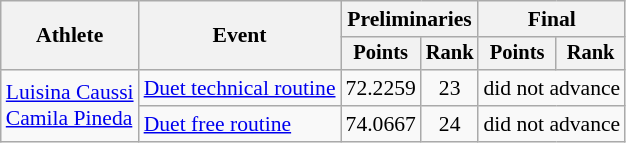<table class="wikitable" style="font-size:90%">
<tr>
<th rowspan="2">Athlete</th>
<th rowspan="2">Event</th>
<th colspan="2">Preliminaries</th>
<th colspan="2">Final</th>
</tr>
<tr style="font-size:95%">
<th>Points</th>
<th>Rank</th>
<th>Points</th>
<th>Rank</th>
</tr>
<tr align="center">
<td align="left" rowspan=2><a href='#'>Luisina Caussi</a><br><a href='#'>Camila Pineda</a></td>
<td align="left"><a href='#'>Duet technical routine</a></td>
<td>72.2259</td>
<td>23</td>
<td colspan=2>did not advance</td>
</tr>
<tr align="center">
<td align="left"><a href='#'>Duet free routine</a></td>
<td>74.0667</td>
<td>24</td>
<td colspan=2>did not advance</td>
</tr>
</table>
